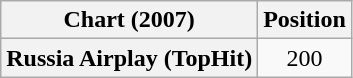<table class="wikitable plainrowheaders" style="text-align:center">
<tr>
<th scope="col">Chart (2007)</th>
<th scope="col">Position</th>
</tr>
<tr>
<th scope="row">Russia Airplay (TopHit)</th>
<td>200</td>
</tr>
</table>
